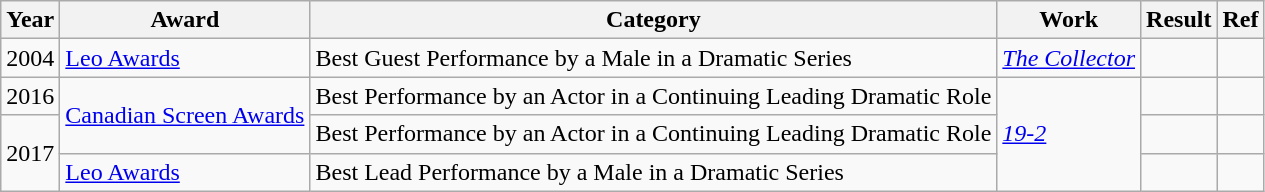<table class="wikitable">
<tr>
<th>Year</th>
<th>Award</th>
<th>Category</th>
<th>Work</th>
<th>Result</th>
<th>Ref</th>
</tr>
<tr>
<td>2004</td>
<td><a href='#'>Leo Awards</a></td>
<td>Best Guest Performance by a Male in a Dramatic Series</td>
<td><em><a href='#'>The Collector</a></em></td>
<td></td>
<td></td>
</tr>
<tr>
<td>2016</td>
<td rowspan=2><a href='#'>Canadian Screen Awards</a></td>
<td>Best Performance by an Actor in a Continuing Leading Dramatic Role</td>
<td rowspan=3><em><a href='#'>19-2</a></em></td>
<td></td>
<td></td>
</tr>
<tr>
<td rowspan=2>2017</td>
<td>Best Performance by an Actor in a Continuing Leading Dramatic Role</td>
<td></td>
<td></td>
</tr>
<tr>
<td><a href='#'>Leo Awards</a></td>
<td>Best Lead Performance by a Male in a Dramatic Series</td>
<td></td>
<td></td>
</tr>
</table>
